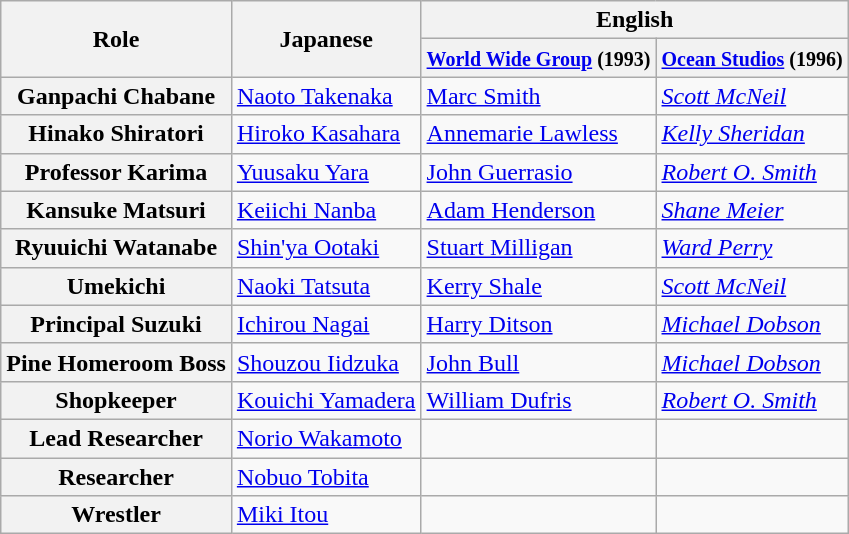<table class="wikitable mw-collapsible">
<tr>
<th rowspan="2">Role</th>
<th rowspan="2">Japanese</th>
<th colspan="2">English</th>
</tr>
<tr>
<th><small><a href='#'>World Wide Group</a> (1993)</small></th>
<th><small><a href='#'>Ocean Studios</a> (1996)</small></th>
</tr>
<tr>
<th>Ganpachi Chabane</th>
<td><a href='#'>Naoto Takenaka</a></td>
<td><a href='#'>Marc Smith</a></td>
<td><em><a href='#'>Scott McNeil</a></em></td>
</tr>
<tr>
<th>Hinako Shiratori</th>
<td><a href='#'>Hiroko Kasahara</a></td>
<td><a href='#'>Annemarie Lawless</a></td>
<td><em><a href='#'>Kelly Sheridan</a></em></td>
</tr>
<tr>
<th>Professor Karima</th>
<td><a href='#'>Yuusaku Yara</a></td>
<td><a href='#'>John Guerrasio</a></td>
<td><em><a href='#'>Robert O. Smith</a></em></td>
</tr>
<tr>
<th>Kansuke Matsuri</th>
<td><a href='#'>Keiichi Nanba</a></td>
<td><a href='#'>Adam Henderson</a></td>
<td><em><a href='#'>Shane Meier</a></em></td>
</tr>
<tr>
<th>Ryuuichi Watanabe</th>
<td><a href='#'>Shin'ya Ootaki</a></td>
<td><a href='#'>Stuart Milligan</a></td>
<td><em><a href='#'>Ward Perry</a></em></td>
</tr>
<tr>
<th>Umekichi</th>
<td><a href='#'>Naoki Tatsuta</a></td>
<td><a href='#'>Kerry Shale</a></td>
<td><em><a href='#'>Scott McNeil</a></em></td>
</tr>
<tr>
<th>Principal Suzuki</th>
<td><a href='#'>Ichirou Nagai</a></td>
<td><a href='#'>Harry Ditson</a></td>
<td><em><a href='#'>Michael Dobson</a></em></td>
</tr>
<tr>
<th>Pine Homeroom Boss</th>
<td><a href='#'>Shouzou Iidzuka</a></td>
<td><a href='#'>John Bull</a></td>
<td><em><a href='#'>Michael Dobson</a></em></td>
</tr>
<tr>
<th>Shopkeeper</th>
<td><a href='#'>Kouichi Yamadera</a></td>
<td><a href='#'>William Dufris</a></td>
<td><em><a href='#'>Robert O. Smith</a></em></td>
</tr>
<tr>
<th>Lead Researcher</th>
<td><a href='#'>Norio Wakamoto</a></td>
<td></td>
<td></td>
</tr>
<tr>
<th>Researcher</th>
<td><a href='#'>Nobuo Tobita</a></td>
<td></td>
<td></td>
</tr>
<tr>
<th>Wrestler</th>
<td><a href='#'>Miki Itou</a></td>
<td></td>
<td></td>
</tr>
</table>
